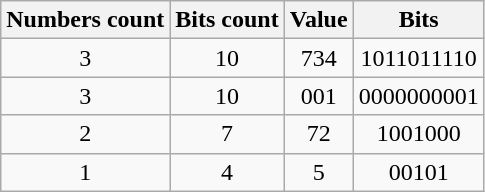<table class="wikitable" border="1" style="text-align:center">
<tr>
<th>Numbers count</th>
<th>Bits count</th>
<th>Value</th>
<th>Bits</th>
</tr>
<tr>
<td>3</td>
<td>10</td>
<td>734</td>
<td>1011011110</td>
</tr>
<tr>
<td>3</td>
<td>10</td>
<td>001</td>
<td>0000000001</td>
</tr>
<tr>
<td>2</td>
<td>7</td>
<td>72</td>
<td>1001000</td>
</tr>
<tr>
<td>1</td>
<td>4</td>
<td>5</td>
<td>00101</td>
</tr>
</table>
